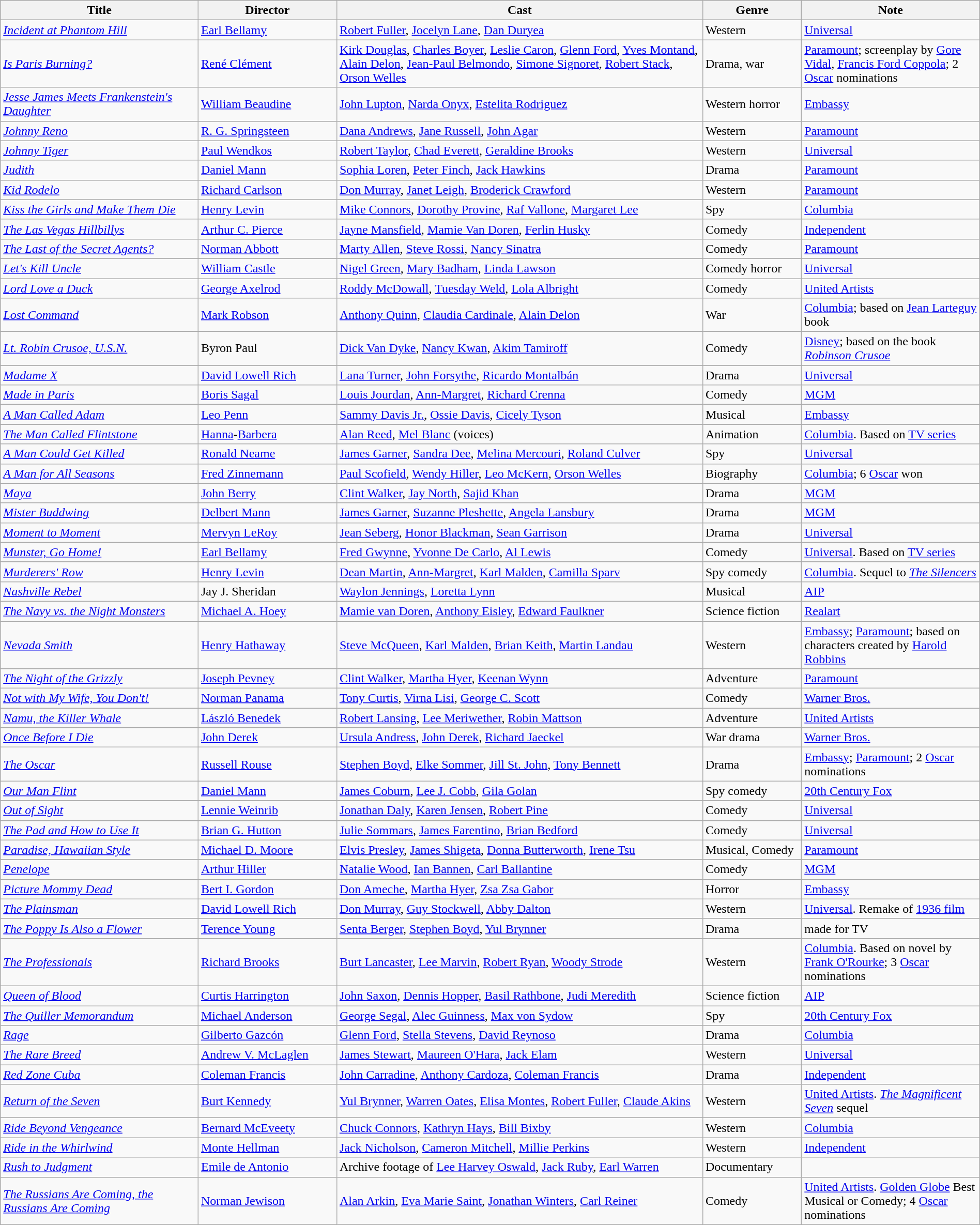<table class="wikitable" width= "100%">
<tr>
<th width=20%>Title</th>
<th width=14%>Director</th>
<th width=37%>Cast</th>
<th width=10%>Genre</th>
<th width=18%>Note</th>
</tr>
<tr>
<td><em><a href='#'>Incident at Phantom Hill</a></em></td>
<td><a href='#'>Earl Bellamy</a></td>
<td><a href='#'>Robert Fuller</a>, <a href='#'>Jocelyn Lane</a>, <a href='#'>Dan Duryea</a></td>
<td>Western</td>
<td><a href='#'>Universal</a></td>
</tr>
<tr>
<td><em><a href='#'>Is Paris Burning?</a></em></td>
<td><a href='#'>René Clément</a></td>
<td><a href='#'>Kirk Douglas</a>, <a href='#'>Charles Boyer</a>, <a href='#'>Leslie Caron</a>, <a href='#'>Glenn Ford</a>, <a href='#'>Yves Montand</a>, <a href='#'>Alain Delon</a>, <a href='#'>Jean-Paul Belmondo</a>, <a href='#'>Simone Signoret</a>, <a href='#'>Robert Stack</a>, <a href='#'>Orson Welles</a></td>
<td>Drama, war</td>
<td><a href='#'>Paramount</a>; screenplay by <a href='#'>Gore Vidal</a>, <a href='#'>Francis Ford Coppola</a>; 2 <a href='#'>Oscar</a> nominations</td>
</tr>
<tr>
<td><em><a href='#'>Jesse James Meets Frankenstein's Daughter</a></em></td>
<td><a href='#'>William Beaudine</a></td>
<td><a href='#'>John Lupton</a>, <a href='#'>Narda Onyx</a>, <a href='#'>Estelita Rodriguez</a></td>
<td>Western horror</td>
<td><a href='#'>Embassy</a></td>
</tr>
<tr>
<td><em><a href='#'>Johnny Reno</a></em></td>
<td><a href='#'>R. G. Springsteen</a></td>
<td><a href='#'>Dana Andrews</a>, <a href='#'>Jane Russell</a>, <a href='#'>John Agar</a></td>
<td>Western</td>
<td><a href='#'>Paramount</a></td>
</tr>
<tr>
<td><em><a href='#'>Johnny Tiger</a></em></td>
<td><a href='#'>Paul Wendkos</a></td>
<td><a href='#'>Robert Taylor</a>, <a href='#'>Chad Everett</a>, <a href='#'>Geraldine Brooks</a></td>
<td>Western</td>
<td><a href='#'>Universal</a></td>
</tr>
<tr>
<td><em><a href='#'>Judith</a></em></td>
<td><a href='#'>Daniel Mann</a></td>
<td><a href='#'>Sophia Loren</a>, <a href='#'>Peter Finch</a>, <a href='#'>Jack Hawkins</a></td>
<td>Drama</td>
<td><a href='#'>Paramount</a></td>
</tr>
<tr>
<td><em><a href='#'>Kid Rodelo</a></em></td>
<td><a href='#'>Richard Carlson</a></td>
<td><a href='#'>Don Murray</a>, <a href='#'>Janet Leigh</a>, <a href='#'>Broderick Crawford</a></td>
<td>Western</td>
<td><a href='#'>Paramount</a></td>
</tr>
<tr>
<td><em><a href='#'>Kiss the Girls and Make Them Die</a></em></td>
<td><a href='#'>Henry Levin</a></td>
<td><a href='#'>Mike Connors</a>, <a href='#'>Dorothy Provine</a>, <a href='#'>Raf Vallone</a>, <a href='#'>Margaret Lee</a></td>
<td>Spy</td>
<td><a href='#'>Columbia</a></td>
</tr>
<tr>
<td><em><a href='#'>The Las Vegas Hillbillys</a></em></td>
<td><a href='#'>Arthur C. Pierce</a></td>
<td><a href='#'>Jayne Mansfield</a>, <a href='#'>Mamie Van Doren</a>, <a href='#'>Ferlin Husky</a></td>
<td>Comedy</td>
<td><a href='#'>Independent</a></td>
</tr>
<tr>
<td><em><a href='#'>The Last of the Secret Agents?</a></em></td>
<td><a href='#'>Norman Abbott</a></td>
<td><a href='#'>Marty Allen</a>, <a href='#'>Steve Rossi</a>, <a href='#'>Nancy Sinatra</a></td>
<td>Comedy</td>
<td><a href='#'>Paramount</a></td>
</tr>
<tr>
<td><em><a href='#'>Let's Kill Uncle</a></em></td>
<td><a href='#'>William Castle</a></td>
<td><a href='#'>Nigel Green</a>, <a href='#'>Mary Badham</a>, <a href='#'>Linda Lawson</a></td>
<td>Comedy horror</td>
<td><a href='#'>Universal</a></td>
</tr>
<tr>
<td><em><a href='#'>Lord Love a Duck</a></em></td>
<td><a href='#'>George Axelrod</a></td>
<td><a href='#'>Roddy McDowall</a>, <a href='#'>Tuesday Weld</a>, <a href='#'>Lola Albright</a></td>
<td>Comedy</td>
<td><a href='#'>United Artists</a></td>
</tr>
<tr>
<td><em><a href='#'>Lost Command</a></em></td>
<td><a href='#'>Mark Robson</a></td>
<td><a href='#'>Anthony Quinn</a>, <a href='#'>Claudia Cardinale</a>, <a href='#'>Alain Delon</a></td>
<td>War</td>
<td><a href='#'>Columbia</a>; based on <a href='#'>Jean Larteguy</a> book</td>
</tr>
<tr>
<td><em><a href='#'>Lt. Robin Crusoe, U.S.N.</a></em></td>
<td>Byron Paul</td>
<td><a href='#'>Dick Van Dyke</a>, <a href='#'>Nancy Kwan</a>, <a href='#'>Akim Tamiroff</a></td>
<td>Comedy</td>
<td><a href='#'>Disney</a>; based on the book <em><a href='#'>Robinson Crusoe</a></em></td>
</tr>
<tr>
<td><em><a href='#'>Madame X</a></em></td>
<td><a href='#'>David Lowell Rich</a></td>
<td><a href='#'>Lana Turner</a>, <a href='#'>John Forsythe</a>, <a href='#'>Ricardo Montalbán</a></td>
<td>Drama</td>
<td><a href='#'>Universal</a></td>
</tr>
<tr>
<td><em><a href='#'>Made in Paris</a></em></td>
<td><a href='#'>Boris Sagal</a></td>
<td><a href='#'>Louis Jourdan</a>, <a href='#'>Ann-Margret</a>, <a href='#'>Richard Crenna</a></td>
<td>Comedy</td>
<td><a href='#'>MGM</a></td>
</tr>
<tr>
<td><em><a href='#'>A Man Called Adam</a></em></td>
<td><a href='#'>Leo Penn</a></td>
<td><a href='#'>Sammy Davis Jr.</a>, <a href='#'>Ossie Davis</a>, <a href='#'>Cicely Tyson</a></td>
<td>Musical</td>
<td><a href='#'>Embassy</a></td>
</tr>
<tr>
<td><em><a href='#'>The Man Called Flintstone</a></em></td>
<td><a href='#'>Hanna</a>-<a href='#'>Barbera</a></td>
<td><a href='#'>Alan Reed</a>, <a href='#'>Mel Blanc</a> (voices)</td>
<td>Animation</td>
<td><a href='#'>Columbia</a>. Based on <a href='#'>TV series</a></td>
</tr>
<tr>
<td><em><a href='#'>A Man Could Get Killed</a></em></td>
<td><a href='#'>Ronald Neame</a></td>
<td><a href='#'>James Garner</a>, <a href='#'>Sandra Dee</a>, <a href='#'>Melina Mercouri</a>, <a href='#'>Roland Culver</a></td>
<td>Spy</td>
<td><a href='#'>Universal</a></td>
</tr>
<tr>
<td><em><a href='#'>A Man for All Seasons</a></em></td>
<td><a href='#'>Fred Zinnemann</a></td>
<td><a href='#'>Paul Scofield</a>, <a href='#'>Wendy Hiller</a>, <a href='#'>Leo McKern</a>, <a href='#'>Orson Welles</a></td>
<td>Biography</td>
<td><a href='#'>Columbia</a>; 6 <a href='#'>Oscar</a> won</td>
</tr>
<tr>
<td><em><a href='#'>Maya</a></em></td>
<td><a href='#'>John Berry</a></td>
<td><a href='#'>Clint Walker</a>, <a href='#'>Jay North</a>, <a href='#'>Sajid Khan</a></td>
<td>Drama</td>
<td><a href='#'>MGM</a></td>
</tr>
<tr>
<td><em><a href='#'>Mister Buddwing</a></em></td>
<td><a href='#'>Delbert Mann</a></td>
<td><a href='#'>James Garner</a>, <a href='#'>Suzanne Pleshette</a>, <a href='#'>Angela Lansbury</a></td>
<td>Drama</td>
<td><a href='#'>MGM</a></td>
</tr>
<tr>
<td><em><a href='#'>Moment to Moment</a></em></td>
<td><a href='#'>Mervyn LeRoy</a></td>
<td><a href='#'>Jean Seberg</a>, <a href='#'>Honor Blackman</a>, <a href='#'>Sean Garrison</a></td>
<td>Drama</td>
<td><a href='#'>Universal</a></td>
</tr>
<tr>
<td><em><a href='#'>Munster, Go Home!</a></em></td>
<td><a href='#'>Earl Bellamy</a></td>
<td><a href='#'>Fred Gwynne</a>, <a href='#'>Yvonne De Carlo</a>, <a href='#'>Al Lewis</a></td>
<td>Comedy</td>
<td><a href='#'>Universal</a>. Based on <a href='#'>TV series</a></td>
</tr>
<tr>
<td><em><a href='#'>Murderers' Row</a></em></td>
<td><a href='#'>Henry Levin</a></td>
<td><a href='#'>Dean Martin</a>, <a href='#'>Ann-Margret</a>, <a href='#'>Karl Malden</a>, <a href='#'>Camilla Sparv</a></td>
<td>Spy comedy</td>
<td><a href='#'>Columbia</a>. Sequel to <em><a href='#'>The Silencers</a></em></td>
</tr>
<tr>
<td><em><a href='#'>Nashville Rebel</a> </em></td>
<td>Jay J. Sheridan</td>
<td><a href='#'>Waylon Jennings</a>, <a href='#'>Loretta Lynn</a></td>
<td>Musical</td>
<td><a href='#'>AIP</a></td>
</tr>
<tr>
<td><em><a href='#'>The Navy vs. the Night Monsters</a></em></td>
<td><a href='#'>Michael A. Hoey</a></td>
<td><a href='#'>Mamie van Doren</a>, <a href='#'>Anthony Eisley</a>, <a href='#'>Edward Faulkner</a></td>
<td>Science fiction</td>
<td><a href='#'>Realart</a></td>
</tr>
<tr>
<td><em><a href='#'>Nevada Smith</a></em></td>
<td><a href='#'>Henry Hathaway</a></td>
<td><a href='#'>Steve McQueen</a>, <a href='#'>Karl Malden</a>, <a href='#'>Brian Keith</a>, <a href='#'>Martin Landau</a></td>
<td>Western</td>
<td><a href='#'>Embassy</a>; <a href='#'>Paramount</a>; based on characters created by <a href='#'>Harold Robbins</a></td>
</tr>
<tr>
<td><em><a href='#'>The Night of the Grizzly</a></em></td>
<td><a href='#'>Joseph Pevney</a></td>
<td><a href='#'>Clint Walker</a>, <a href='#'>Martha Hyer</a>, <a href='#'>Keenan Wynn</a></td>
<td>Adventure</td>
<td><a href='#'>Paramount</a></td>
</tr>
<tr>
<td><em><a href='#'>Not with My Wife, You Don't!</a></em></td>
<td><a href='#'>Norman Panama</a></td>
<td><a href='#'>Tony Curtis</a>, <a href='#'>Virna Lisi</a>, <a href='#'>George C. Scott</a></td>
<td>Comedy</td>
<td><a href='#'>Warner Bros.</a></td>
</tr>
<tr>
<td><em><a href='#'>Namu, the Killer Whale</a></em></td>
<td><a href='#'>László Benedek</a></td>
<td><a href='#'>Robert Lansing</a>, <a href='#'>Lee Meriwether</a>, <a href='#'>Robin Mattson</a></td>
<td>Adventure</td>
<td><a href='#'>United Artists</a></td>
</tr>
<tr>
<td><em><a href='#'>Once Before I Die</a></em></td>
<td><a href='#'>John Derek</a></td>
<td><a href='#'>Ursula Andress</a>, <a href='#'>John Derek</a>, <a href='#'>Richard Jaeckel</a></td>
<td>War drama</td>
<td><a href='#'>Warner Bros.</a></td>
</tr>
<tr>
<td><em><a href='#'>The Oscar</a></em></td>
<td><a href='#'>Russell Rouse</a></td>
<td><a href='#'>Stephen Boyd</a>, <a href='#'>Elke Sommer</a>, <a href='#'>Jill St. John</a>, <a href='#'>Tony Bennett</a></td>
<td>Drama</td>
<td><a href='#'>Embassy</a>; <a href='#'>Paramount</a>; 2 <a href='#'>Oscar</a> nominations</td>
</tr>
<tr>
<td><em><a href='#'>Our Man Flint</a></em></td>
<td><a href='#'>Daniel Mann</a></td>
<td><a href='#'>James Coburn</a>, <a href='#'>Lee J. Cobb</a>, <a href='#'>Gila Golan</a></td>
<td>Spy comedy</td>
<td><a href='#'>20th Century Fox</a></td>
</tr>
<tr>
<td><em><a href='#'>Out of Sight</a></em></td>
<td><a href='#'>Lennie Weinrib</a></td>
<td><a href='#'>Jonathan Daly</a>, <a href='#'>Karen Jensen</a>, <a href='#'>Robert Pine</a></td>
<td>Comedy</td>
<td><a href='#'>Universal</a></td>
</tr>
<tr>
<td><em><a href='#'>The Pad and How to Use It</a></em></td>
<td><a href='#'>Brian G. Hutton</a></td>
<td><a href='#'>Julie Sommars</a>, <a href='#'>James Farentino</a>, <a href='#'>Brian Bedford</a></td>
<td>Comedy</td>
<td><a href='#'>Universal</a></td>
</tr>
<tr>
<td><em><a href='#'>Paradise, Hawaiian Style</a></em></td>
<td><a href='#'>Michael D. Moore</a></td>
<td><a href='#'>Elvis Presley</a>, <a href='#'>James Shigeta</a>, <a href='#'>Donna Butterworth</a>, <a href='#'>Irene Tsu</a></td>
<td>Musical, Comedy</td>
<td><a href='#'>Paramount</a></td>
</tr>
<tr>
<td><em><a href='#'>Penelope</a></em></td>
<td><a href='#'>Arthur Hiller</a></td>
<td><a href='#'>Natalie Wood</a>, <a href='#'>Ian Bannen</a>, <a href='#'>Carl Ballantine</a></td>
<td>Comedy</td>
<td><a href='#'>MGM</a></td>
</tr>
<tr>
<td><em><a href='#'>Picture Mommy Dead</a></em></td>
<td><a href='#'>Bert I. Gordon</a></td>
<td><a href='#'>Don Ameche</a>, <a href='#'>Martha Hyer</a>, <a href='#'>Zsa Zsa Gabor</a></td>
<td>Horror</td>
<td><a href='#'>Embassy</a></td>
</tr>
<tr>
<td><em><a href='#'>The Plainsman</a></em></td>
<td><a href='#'>David Lowell Rich</a></td>
<td><a href='#'>Don Murray</a>, <a href='#'>Guy Stockwell</a>, <a href='#'>Abby Dalton</a></td>
<td>Western</td>
<td><a href='#'>Universal</a>. Remake of <a href='#'>1936 film</a></td>
</tr>
<tr>
<td><em><a href='#'>The Poppy Is Also a Flower</a></em></td>
<td><a href='#'>Terence Young</a></td>
<td><a href='#'>Senta Berger</a>, <a href='#'>Stephen Boyd</a>, <a href='#'>Yul Brynner</a></td>
<td>Drama</td>
<td>made for TV</td>
</tr>
<tr>
<td><em><a href='#'>The Professionals</a></em></td>
<td><a href='#'>Richard Brooks</a></td>
<td><a href='#'>Burt Lancaster</a>, <a href='#'>Lee Marvin</a>, <a href='#'>Robert Ryan</a>, <a href='#'>Woody Strode</a></td>
<td>Western</td>
<td><a href='#'>Columbia</a>. Based on novel by <a href='#'>Frank O'Rourke</a>; 3 <a href='#'>Oscar</a> nominations</td>
</tr>
<tr>
<td><em><a href='#'>Queen of Blood</a></em></td>
<td><a href='#'>Curtis Harrington</a></td>
<td><a href='#'>John Saxon</a>, <a href='#'>Dennis Hopper</a>, <a href='#'>Basil Rathbone</a>, <a href='#'>Judi Meredith</a></td>
<td>Science fiction</td>
<td><a href='#'>AIP</a></td>
</tr>
<tr>
<td><em><a href='#'>The Quiller Memorandum</a></em></td>
<td><a href='#'>Michael Anderson</a></td>
<td><a href='#'>George Segal</a>, <a href='#'>Alec Guinness</a>, <a href='#'>Max von Sydow</a></td>
<td>Spy</td>
<td><a href='#'>20th Century Fox</a></td>
</tr>
<tr>
<td><em><a href='#'>Rage</a></em></td>
<td><a href='#'>Gilberto Gazcón</a></td>
<td><a href='#'>Glenn Ford</a>, <a href='#'>Stella Stevens</a>, <a href='#'>David Reynoso</a></td>
<td>Drama</td>
<td><a href='#'>Columbia</a></td>
</tr>
<tr>
<td><em><a href='#'>The Rare Breed</a></em></td>
<td><a href='#'>Andrew V. McLaglen</a></td>
<td><a href='#'>James Stewart</a>, <a href='#'>Maureen O'Hara</a>, <a href='#'>Jack Elam</a></td>
<td>Western</td>
<td><a href='#'>Universal</a></td>
</tr>
<tr>
<td><em><a href='#'>Red Zone Cuba</a></em></td>
<td><a href='#'>Coleman Francis</a></td>
<td><a href='#'>John Carradine</a>, <a href='#'>Anthony Cardoza</a>, <a href='#'>Coleman Francis</a></td>
<td>Drama</td>
<td><a href='#'>Independent</a></td>
</tr>
<tr>
<td><em><a href='#'>Return of the Seven</a></em></td>
<td><a href='#'>Burt Kennedy</a></td>
<td><a href='#'>Yul Brynner</a>, <a href='#'>Warren Oates</a>, <a href='#'>Elisa Montes</a>, <a href='#'>Robert Fuller</a>, <a href='#'>Claude Akins</a></td>
<td>Western</td>
<td><a href='#'>United Artists</a>. <em><a href='#'>The Magnificent Seven</a></em> sequel</td>
</tr>
<tr>
<td><em><a href='#'>Ride Beyond Vengeance</a></em></td>
<td><a href='#'>Bernard McEveety</a></td>
<td><a href='#'>Chuck Connors</a>, <a href='#'>Kathryn Hays</a>, <a href='#'>Bill Bixby</a></td>
<td>Western</td>
<td><a href='#'>Columbia</a></td>
</tr>
<tr>
<td><em><a href='#'>Ride in the Whirlwind</a></em></td>
<td><a href='#'>Monte Hellman</a></td>
<td><a href='#'>Jack Nicholson</a>, <a href='#'>Cameron Mitchell</a>, <a href='#'>Millie Perkins</a></td>
<td>Western</td>
<td><a href='#'>Independent</a></td>
</tr>
<tr>
<td><em><a href='#'>Rush to Judgment</a></em></td>
<td><a href='#'>Emile de Antonio</a></td>
<td>Archive footage of <a href='#'>Lee Harvey Oswald</a>, <a href='#'>Jack Ruby</a>, <a href='#'>Earl Warren</a></td>
<td>Documentary</td>
<td></td>
</tr>
<tr>
<td><em><a href='#'>The Russians Are Coming, the Russians Are Coming</a></em></td>
<td><a href='#'>Norman Jewison</a></td>
<td><a href='#'>Alan Arkin</a>, <a href='#'>Eva Marie Saint</a>, <a href='#'>Jonathan Winters</a>, <a href='#'>Carl Reiner</a></td>
<td>Comedy</td>
<td><a href='#'>United Artists</a>. <a href='#'>Golden Globe</a> Best Musical or Comedy; 4 <a href='#'>Oscar</a> nominations</td>
</tr>
</table>
